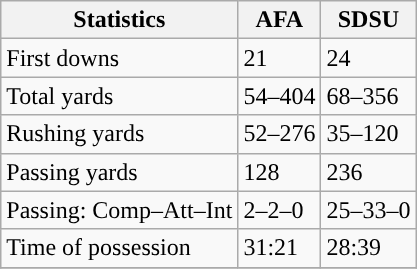<table class="wikitable" style="float: left;">
<tr>
<th>Statistics</th>
<th>AFA</th>
<th>SDSU</th>
</tr>
<tr>
<td>First downs</td>
<td>21</td>
<td>24</td>
</tr>
<tr>
<td>Total yards</td>
<td>54–404</td>
<td>68–356</td>
</tr>
<tr>
<td>Rushing yards</td>
<td>52–276</td>
<td>35–120</td>
</tr>
<tr>
<td>Passing yards</td>
<td>128</td>
<td>236</td>
</tr>
<tr>
<td>Passing: Comp–Att–Int</td>
<td>2–2–0</td>
<td>25–33–0</td>
</tr>
<tr>
<td>Time of possession</td>
<td>31:21</td>
<td>28:39</td>
</tr>
<tr>
</tr>
</table>
